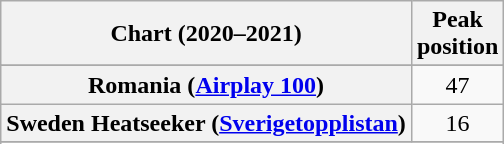<table class="wikitable sortable plainrowheaders" style="text-align:center">
<tr>
<th scope="col">Chart (2020–2021)</th>
<th scope="col">Peak<br>position</th>
</tr>
<tr>
</tr>
<tr>
</tr>
<tr>
</tr>
<tr>
<th scope="row">Romania (<a href='#'>Airplay 100</a>)</th>
<td>47</td>
</tr>
<tr>
<th scope="row">Sweden Heatseeker (<a href='#'>Sverigetopplistan</a>)</th>
<td>16</td>
</tr>
<tr>
</tr>
<tr>
</tr>
<tr>
</tr>
<tr>
</tr>
</table>
